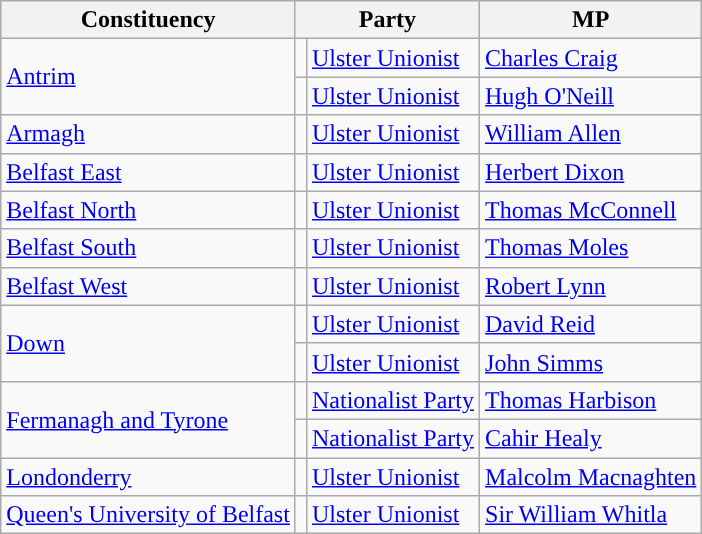<table class=wikitable>
<tr>
<th>Constituency</th>
<th colspan=2>Party</th>
<th>MP</th>
</tr>
<tr>
<td rowspan=2><a href='#'>Antrim</a></td>
<td style="background-color: "></td>
<td><a href='#'>Ulster Unionist</a></td>
<td><a href='#'>Charles Craig</a></td>
</tr>
<tr>
<td style="background-color: "></td>
<td><a href='#'>Ulster Unionist</a></td>
<td><a href='#'>Hugh O'Neill</a></td>
</tr>
<tr>
<td><a href='#'>Armagh</a></td>
<td style="background-color: "></td>
<td><a href='#'>Ulster Unionist</a></td>
<td><a href='#'>William Allen</a></td>
</tr>
<tr>
<td><a href='#'>Belfast East</a></td>
<td style="background-color: "></td>
<td><a href='#'>Ulster Unionist</a></td>
<td><a href='#'>Herbert Dixon</a></td>
</tr>
<tr>
<td><a href='#'>Belfast North</a></td>
<td style="background-color: "></td>
<td><a href='#'>Ulster Unionist</a></td>
<td><a href='#'>Thomas McConnell</a></td>
</tr>
<tr>
<td><a href='#'>Belfast South</a></td>
<td style="background-color: "></td>
<td><a href='#'>Ulster Unionist</a></td>
<td><a href='#'>Thomas Moles</a></td>
</tr>
<tr>
<td><a href='#'>Belfast West</a></td>
<td style="background-color: "></td>
<td><a href='#'>Ulster Unionist</a></td>
<td><a href='#'>Robert Lynn</a></td>
</tr>
<tr>
<td rowspan=2><a href='#'>Down</a></td>
<td style="background-color: "></td>
<td><a href='#'>Ulster Unionist</a></td>
<td><a href='#'>David Reid</a></td>
</tr>
<tr>
<td style="background-color: "></td>
<td><a href='#'>Ulster Unionist</a></td>
<td><a href='#'>John Simms</a></td>
</tr>
<tr>
<td rowspan=2><a href='#'>Fermanagh and Tyrone</a></td>
<td style="background-color: "></td>
<td><a href='#'>Nationalist Party</a></td>
<td><a href='#'>Thomas Harbison</a></td>
</tr>
<tr>
<td style="background-color: "></td>
<td><a href='#'>Nationalist Party</a></td>
<td><a href='#'>Cahir Healy</a></td>
</tr>
<tr>
<td><a href='#'>Londonderry</a></td>
<td style="background-color: "></td>
<td><a href='#'>Ulster Unionist</a></td>
<td><a href='#'>Malcolm Macnaghten</a></td>
</tr>
<tr>
<td><a href='#'>Queen's University of Belfast</a></td>
<td style="background-color: "></td>
<td><a href='#'>Ulster Unionist</a></td>
<td><a href='#'>Sir William Whitla</a></td>
</tr>
</table>
